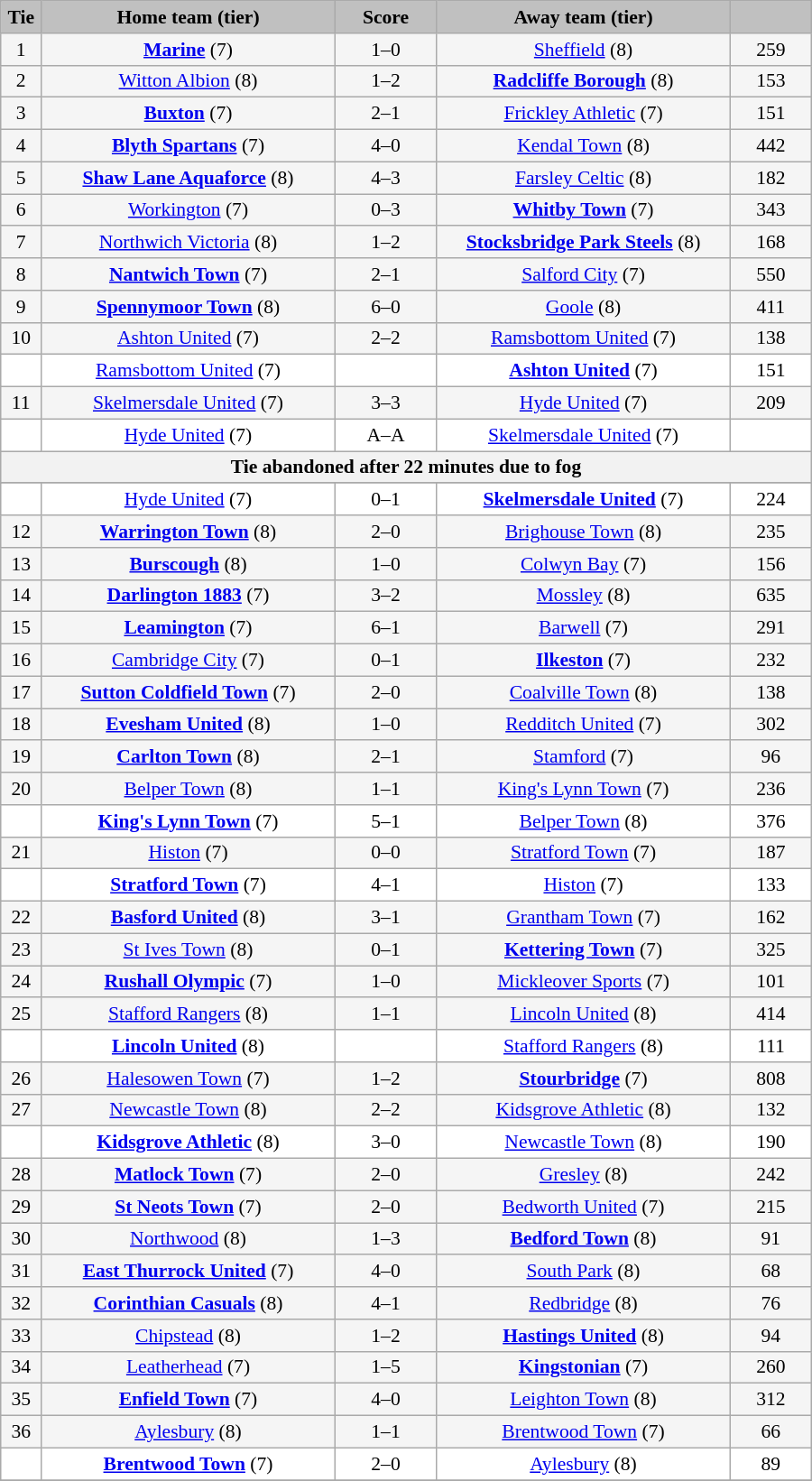<table class="wikitable" style="width: 600px; background:WhiteSmoke; text-align:center; font-size:90%">
<tr>
<td scope="col" style="width:  5.00%; background:silver;"><strong>Tie</strong></td>
<td scope="col" style="width: 36.25%; background:silver;"><strong>Home team (tier)</strong></td>
<td scope="col" style="width: 12.50%; background:silver;"><strong>Score</strong></td>
<td scope="col" style="width: 36.25%; background:silver;"><strong>Away team (tier)</strong></td>
<td scope="col" style="width: 10.00%; background:silver;"><strong></strong></td>
</tr>
<tr>
<td>1</td>
<td><strong><a href='#'>Marine</a></strong> (7)</td>
<td>1–0</td>
<td><a href='#'>Sheffield</a> (8)</td>
<td>259</td>
</tr>
<tr>
<td>2</td>
<td><a href='#'>Witton Albion</a> (8)</td>
<td>1–2</td>
<td><strong><a href='#'>Radcliffe Borough</a></strong> (8)</td>
<td>153</td>
</tr>
<tr>
<td>3</td>
<td><strong><a href='#'>Buxton</a></strong> (7)</td>
<td>2–1</td>
<td><a href='#'>Frickley Athletic</a> (7)</td>
<td>151</td>
</tr>
<tr>
<td>4</td>
<td><strong><a href='#'>Blyth Spartans</a></strong> (7)</td>
<td>4–0</td>
<td><a href='#'>Kendal Town</a> (8)</td>
<td>442</td>
</tr>
<tr>
<td>5</td>
<td><strong><a href='#'>Shaw Lane Aquaforce</a></strong> (8)</td>
<td>4–3</td>
<td><a href='#'>Farsley Celtic</a> (8)</td>
<td>182</td>
</tr>
<tr>
<td>6</td>
<td><a href='#'>Workington</a> (7)</td>
<td>0–3</td>
<td><strong><a href='#'>Whitby Town</a></strong> (7)</td>
<td>343</td>
</tr>
<tr>
<td>7</td>
<td><a href='#'>Northwich Victoria</a> (8)</td>
<td>1–2</td>
<td><strong><a href='#'>Stocksbridge Park Steels</a></strong> (8)</td>
<td>168</td>
</tr>
<tr>
<td>8</td>
<td><strong><a href='#'>Nantwich Town</a></strong> (7)</td>
<td>2–1</td>
<td><a href='#'>Salford City</a> (7)</td>
<td>550</td>
</tr>
<tr>
<td>9</td>
<td><strong><a href='#'>Spennymoor Town</a></strong> (8)</td>
<td>6–0</td>
<td><a href='#'>Goole</a> (8)</td>
<td>411</td>
</tr>
<tr>
<td>10</td>
<td><a href='#'>Ashton United</a> (7)</td>
<td>2–2</td>
<td><a href='#'>Ramsbottom United</a> (7)</td>
<td>138</td>
</tr>
<tr style="background:white;">
<td><em></em></td>
<td><a href='#'>Ramsbottom United</a> (7)</td>
<td></td>
<td><strong><a href='#'>Ashton United</a></strong> (7)</td>
<td>151</td>
</tr>
<tr>
<td>11</td>
<td><a href='#'>Skelmersdale United</a> (7)</td>
<td>3–3</td>
<td><a href='#'>Hyde United</a> (7)</td>
<td>209</td>
</tr>
<tr style="background:white;">
<td><em></em></td>
<td><a href='#'>Hyde United</a> (7)</td>
<td>A–A</td>
<td><a href='#'>Skelmersdale United</a> (7)</td>
<td></td>
</tr>
<tr>
<th colspan="5">Tie abandoned after 22 minutes due to fog</th>
</tr>
<tr>
</tr>
<tr style="background:white;">
<td><em></em></td>
<td><a href='#'>Hyde United</a> (7)</td>
<td>0–1</td>
<td><strong><a href='#'>Skelmersdale United</a></strong> (7)</td>
<td>224</td>
</tr>
<tr>
<td>12</td>
<td><strong><a href='#'>Warrington Town</a></strong> (8)</td>
<td>2–0</td>
<td><a href='#'>Brighouse Town</a> (8)</td>
<td>235</td>
</tr>
<tr>
<td>13</td>
<td><strong><a href='#'>Burscough</a></strong> (8)</td>
<td>1–0</td>
<td><a href='#'>Colwyn Bay</a> (7)</td>
<td>156</td>
</tr>
<tr>
<td>14</td>
<td><strong><a href='#'>Darlington 1883</a></strong> (7)</td>
<td>3–2</td>
<td><a href='#'>Mossley</a> (8)</td>
<td>635</td>
</tr>
<tr>
<td>15</td>
<td><strong><a href='#'>Leamington</a></strong> (7)</td>
<td>6–1</td>
<td><a href='#'>Barwell</a> (7)</td>
<td>291</td>
</tr>
<tr>
<td>16</td>
<td><a href='#'>Cambridge City</a> (7)</td>
<td>0–1</td>
<td><strong><a href='#'>Ilkeston</a></strong> (7)</td>
<td>232</td>
</tr>
<tr>
<td>17</td>
<td><strong><a href='#'>Sutton Coldfield Town</a></strong> (7)</td>
<td>2–0</td>
<td><a href='#'>Coalville Town</a> (8)</td>
<td>138</td>
</tr>
<tr>
<td>18</td>
<td><strong><a href='#'>Evesham United</a></strong> (8)</td>
<td>1–0</td>
<td><a href='#'>Redditch United</a> (7)</td>
<td>302</td>
</tr>
<tr>
<td>19</td>
<td><strong><a href='#'>Carlton Town</a></strong> (8)</td>
<td>2–1</td>
<td><a href='#'>Stamford</a> (7)</td>
<td>96</td>
</tr>
<tr>
<td>20</td>
<td><a href='#'>Belper Town</a> (8)</td>
<td>1–1</td>
<td><a href='#'>King's Lynn Town</a> (7)</td>
<td>236</td>
</tr>
<tr style="background:white;">
<td><em></em></td>
<td><strong><a href='#'>King's Lynn Town</a></strong> (7)</td>
<td>5–1</td>
<td><a href='#'>Belper Town</a> (8)</td>
<td>376</td>
</tr>
<tr>
<td>21</td>
<td><a href='#'>Histon</a> (7)</td>
<td>0–0</td>
<td><a href='#'>Stratford Town</a> (7)</td>
<td>187</td>
</tr>
<tr style="background:white;">
<td><em></em></td>
<td><strong><a href='#'>Stratford Town</a></strong> (7)</td>
<td>4–1</td>
<td><a href='#'>Histon</a> (7)</td>
<td>133</td>
</tr>
<tr>
<td>22</td>
<td><strong><a href='#'>Basford United</a></strong> (8)</td>
<td>3–1</td>
<td><a href='#'>Grantham Town</a> (7)</td>
<td>162</td>
</tr>
<tr>
<td>23</td>
<td><a href='#'>St Ives Town</a> (8)</td>
<td>0–1</td>
<td><strong><a href='#'>Kettering Town</a></strong> (7)</td>
<td>325</td>
</tr>
<tr>
<td>24</td>
<td><strong><a href='#'>Rushall Olympic</a></strong> (7)</td>
<td>1–0</td>
<td><a href='#'>Mickleover Sports</a> (7)</td>
<td>101</td>
</tr>
<tr>
<td>25</td>
<td><a href='#'>Stafford Rangers</a> (8)</td>
<td>1–1</td>
<td><a href='#'>Lincoln United</a> (8)</td>
<td>414</td>
</tr>
<tr style="background:white;">
<td><em></em></td>
<td><strong><a href='#'>Lincoln United</a></strong> (8)</td>
<td></td>
<td><a href='#'>Stafford Rangers</a> (8)</td>
<td>111</td>
</tr>
<tr>
<td>26</td>
<td><a href='#'>Halesowen Town</a> (7)</td>
<td>1–2</td>
<td><strong><a href='#'>Stourbridge</a></strong> (7)</td>
<td>808</td>
</tr>
<tr>
<td>27</td>
<td><a href='#'>Newcastle Town</a> (8)</td>
<td>2–2</td>
<td><a href='#'>Kidsgrove Athletic</a> (8)</td>
<td>132</td>
</tr>
<tr style="background:white;">
<td><em></em></td>
<td><strong><a href='#'>Kidsgrove Athletic</a></strong> (8)</td>
<td>3–0</td>
<td><a href='#'>Newcastle Town</a> (8)</td>
<td>190</td>
</tr>
<tr>
<td>28</td>
<td><strong><a href='#'>Matlock Town</a></strong> (7)</td>
<td>2–0</td>
<td><a href='#'>Gresley</a> (8)</td>
<td>242</td>
</tr>
<tr>
<td>29</td>
<td><strong><a href='#'>St Neots Town</a></strong> (7)</td>
<td>2–0</td>
<td><a href='#'>Bedworth United</a> (7)</td>
<td>215</td>
</tr>
<tr>
<td>30</td>
<td><a href='#'>Northwood</a> (8)</td>
<td>1–3</td>
<td><strong><a href='#'>Bedford Town</a></strong> (8)</td>
<td>91</td>
</tr>
<tr>
<td>31</td>
<td><strong><a href='#'>East Thurrock United</a></strong> (7)</td>
<td>4–0</td>
<td><a href='#'>South Park</a> (8)</td>
<td>68</td>
</tr>
<tr>
<td>32</td>
<td><strong><a href='#'>Corinthian Casuals</a></strong> (8)</td>
<td>4–1</td>
<td><a href='#'>Redbridge</a> (8)</td>
<td>76</td>
</tr>
<tr>
<td>33</td>
<td><a href='#'>Chipstead</a> (8)</td>
<td>1–2</td>
<td><strong><a href='#'>Hastings United</a></strong> (8)</td>
<td>94</td>
</tr>
<tr>
<td>34</td>
<td><a href='#'>Leatherhead</a> (7)</td>
<td>1–5</td>
<td><strong><a href='#'>Kingstonian</a></strong> (7)</td>
<td>260</td>
</tr>
<tr>
<td>35</td>
<td><strong><a href='#'>Enfield Town</a></strong> (7)</td>
<td>4–0</td>
<td><a href='#'>Leighton Town</a> (8)</td>
<td>312</td>
</tr>
<tr>
<td>36</td>
<td><a href='#'>Aylesbury</a> (8)</td>
<td>1–1</td>
<td><a href='#'>Brentwood Town</a> (7)</td>
<td>66</td>
</tr>
<tr style="background:white;">
<td><em></em></td>
<td><strong><a href='#'>Brentwood Town</a></strong> (7)</td>
<td>2–0</td>
<td><a href='#'>Aylesbury</a> (8)</td>
<td>89</td>
</tr>
<tr>
</tr>
</table>
